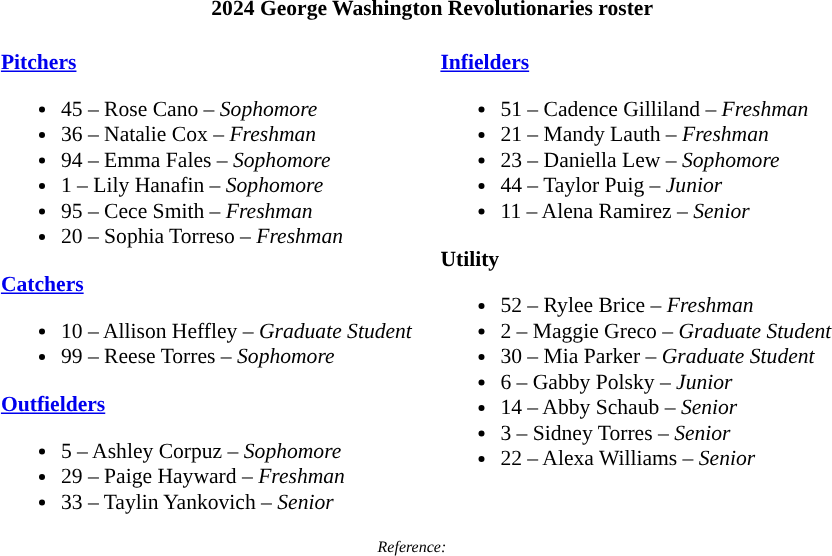<table class="toccolours" style="border-collapse:collapse; font-size:90%;">
<tr>
<th colspan=9>2024 George Washington Revolutionaries roster</th>
</tr>
<tr>
<td width="03"> </td>
<td valign="top"><br><strong><a href='#'>Pitchers</a></strong><ul><li>45 – Rose Cano – <em>Sophomore</em></li><li>36 – Natalie Cox – <em>Freshman</em></li><li>94 – Emma Fales – <em>Sophomore</em></li><li>1 – Lily Hanafin – <em>Sophomore</em></li><li>95 – Cece Smith – <em>Freshman</em></li><li>20 – Sophia Torreso – <em>Freshman</em></li></ul><strong><a href='#'>Catchers</a></strong><ul><li>10 – Allison Heffley – <em>Graduate Student</em></li><li>99 – Reese Torres – <em>Sophomore</em></li></ul><strong><a href='#'>Outfielders</a></strong><ul><li>5 – Ashley Corpuz – <em>Sophomore</em></li><li>29 – Paige Hayward – <em>Freshman</em></li><li>33 – Taylin Yankovich – <em>Senior</em></li></ul></td>
<td width="15"> </td>
<td valign="top"><br><strong><a href='#'>Infielders</a></strong><ul><li>51 – Cadence Gilliland – <em>Freshman</em></li><li>21 – Mandy Lauth – <em>Freshman</em></li><li>23 – Daniella Lew – <em>Sophomore</em></li><li>44 – Taylor Puig – <em>Junior</em></li><li>11 – Alena Ramirez – <em>Senior</em></li></ul><strong>Utility</strong><ul><li>52 – Rylee Brice – <em>Freshman</em></li><li>2 – Maggie Greco – <em>Graduate Student</em></li><li>30 – Mia Parker – <em>Graduate Student</em></li><li>6 – Gabby Polsky – <em>Junior</em></li><li>14 – Abby Schaub – <em>Senior</em></li><li>3 – Sidney Torres – <em>Senior</em></li><li>22 – Alexa Williams – <em>Senior</em></li></ul></td>
<td width="25"> </td>
</tr>
<tr>
<td colspan="4"  style="font-size:8pt; text-align:center;"><em>Reference:</em></td>
</tr>
</table>
